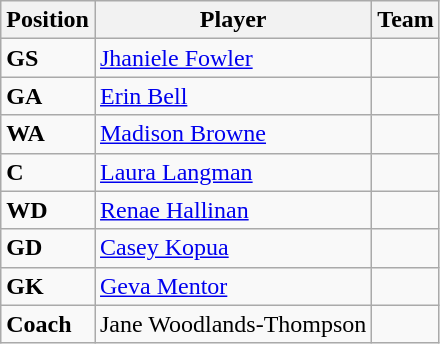<table class="wikitable collapsible">
<tr>
<th>Position</th>
<th>Player</th>
<th>Team</th>
</tr>
<tr>
<td><strong>GS</strong></td>
<td> <a href='#'>Jhaniele Fowler</a></td>
<td></td>
</tr>
<tr>
<td><strong>GA</strong></td>
<td> <a href='#'>Erin Bell</a></td>
<td></td>
</tr>
<tr>
<td><strong>WA</strong></td>
<td> <a href='#'>Madison Browne</a></td>
<td></td>
</tr>
<tr>
<td><strong>C</strong></td>
<td> <a href='#'>Laura Langman</a></td>
<td></td>
</tr>
<tr>
<td><strong>WD</strong></td>
<td> <a href='#'>Renae Hallinan</a></td>
<td></td>
</tr>
<tr>
<td><strong>GD</strong></td>
<td> <a href='#'>Casey Kopua</a></td>
<td></td>
</tr>
<tr>
<td><strong>GK</strong></td>
<td> <a href='#'>Geva Mentor</a></td>
<td></td>
</tr>
<tr>
<td><strong>Coach</strong></td>
<td> Jane Woodlands-Thompson</td>
<td></td>
</tr>
</table>
